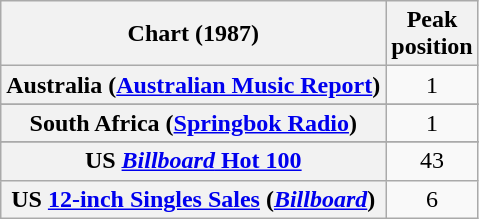<table class="wikitable sortable plainrowheaders" style="text-align:center">
<tr>
<th>Chart (1987)</th>
<th>Peak<br>position</th>
</tr>
<tr>
<th scope="row">Australia (<a href='#'>Australian Music Report</a>)</th>
<td>1</td>
</tr>
<tr>
</tr>
<tr>
</tr>
<tr>
<th scope="row">South Africa (<a href='#'>Springbok Radio</a>)</th>
<td>1</td>
</tr>
<tr>
</tr>
<tr>
<th scope="row">US <a href='#'><em>Billboard</em> Hot 100</a></th>
<td>43</td>
</tr>
<tr>
<th scope="row">US <a href='#'>12-inch Singles Sales</a> (<em><a href='#'>Billboard</a></em>)</th>
<td>6</td>
</tr>
</table>
